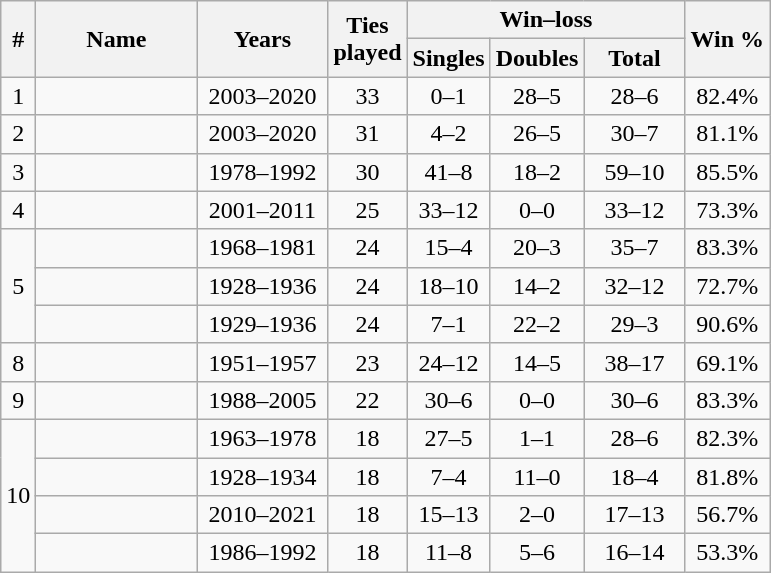<table class="wikitable sortable nowrap" style=text-align:center>
<tr>
<th rowspan=2>#</th>
<th rowspan=2 width=100>Name</th>
<th rowspan=2 width=80>Years</th>
<th rowspan=2>Ties<br>played</th>
<th colspan=3>Win–loss</th>
<th rowspan=2>Win %</th>
</tr>
<tr>
<th>Singles</th>
<th>Doubles</th>
<th width=60>Total</th>
</tr>
<tr>
<td>1</td>
<td style="text-align:left;"></td>
<td>2003–2020</td>
<td>33</td>
<td>0–1</td>
<td>28–5</td>
<td>28–6</td>
<td>82.4%</td>
</tr>
<tr>
<td>2</td>
<td style="text-align:left;"></td>
<td>2003–2020</td>
<td>31</td>
<td>4–2</td>
<td>26–5</td>
<td>30–7</td>
<td>81.1%</td>
</tr>
<tr>
<td>3</td>
<td style="text-align:left;"></td>
<td>1978–1992</td>
<td>30</td>
<td>41–8</td>
<td>18–2</td>
<td>59–10</td>
<td>85.5%</td>
</tr>
<tr>
<td>4</td>
<td style="text-align:left;"></td>
<td>2001–2011</td>
<td>25</td>
<td>33–12</td>
<td>0–0</td>
<td>33–12</td>
<td>73.3%</td>
</tr>
<tr>
<td rowspan="3">5</td>
<td style="text-align:left;"></td>
<td>1968–1981</td>
<td>24</td>
<td>15–4</td>
<td>20–3</td>
<td>35–7</td>
<td>83.3%</td>
</tr>
<tr>
<td style="text-align:left;"></td>
<td>1928–1936</td>
<td>24</td>
<td>18–10</td>
<td>14–2</td>
<td>32–12</td>
<td>72.7%</td>
</tr>
<tr>
<td style="text-align:left;"></td>
<td>1929–1936</td>
<td>24</td>
<td>7–1</td>
<td>22–2</td>
<td>29–3</td>
<td>90.6%</td>
</tr>
<tr>
<td>8</td>
<td style="text-align:left;"></td>
<td>1951–1957</td>
<td>23</td>
<td>24–12</td>
<td>14–5</td>
<td>38–17</td>
<td>69.1%</td>
</tr>
<tr>
<td>9</td>
<td style="text-align:left;"></td>
<td>1988–2005</td>
<td>22</td>
<td>30–6</td>
<td>0–0</td>
<td>30–6</td>
<td>83.3%</td>
</tr>
<tr>
<td rowspan=4>10</td>
<td style="text-align:left;"></td>
<td>1963–1978</td>
<td>18</td>
<td>27–5</td>
<td>1–1</td>
<td>28–6</td>
<td>82.3%</td>
</tr>
<tr>
<td style="text-align:left;"></td>
<td>1928–1934</td>
<td>18</td>
<td>7–4</td>
<td>11–0</td>
<td>18–4</td>
<td>81.8%</td>
</tr>
<tr>
<td style="text-align:left;"></td>
<td>2010–2021</td>
<td>18</td>
<td>15–13</td>
<td>2–0</td>
<td>17–13</td>
<td>56.7%</td>
</tr>
<tr>
<td style="text-align:left;"></td>
<td>1986–1992</td>
<td>18</td>
<td>11–8</td>
<td>5–6</td>
<td>16–14</td>
<td>53.3%</td>
</tr>
</table>
